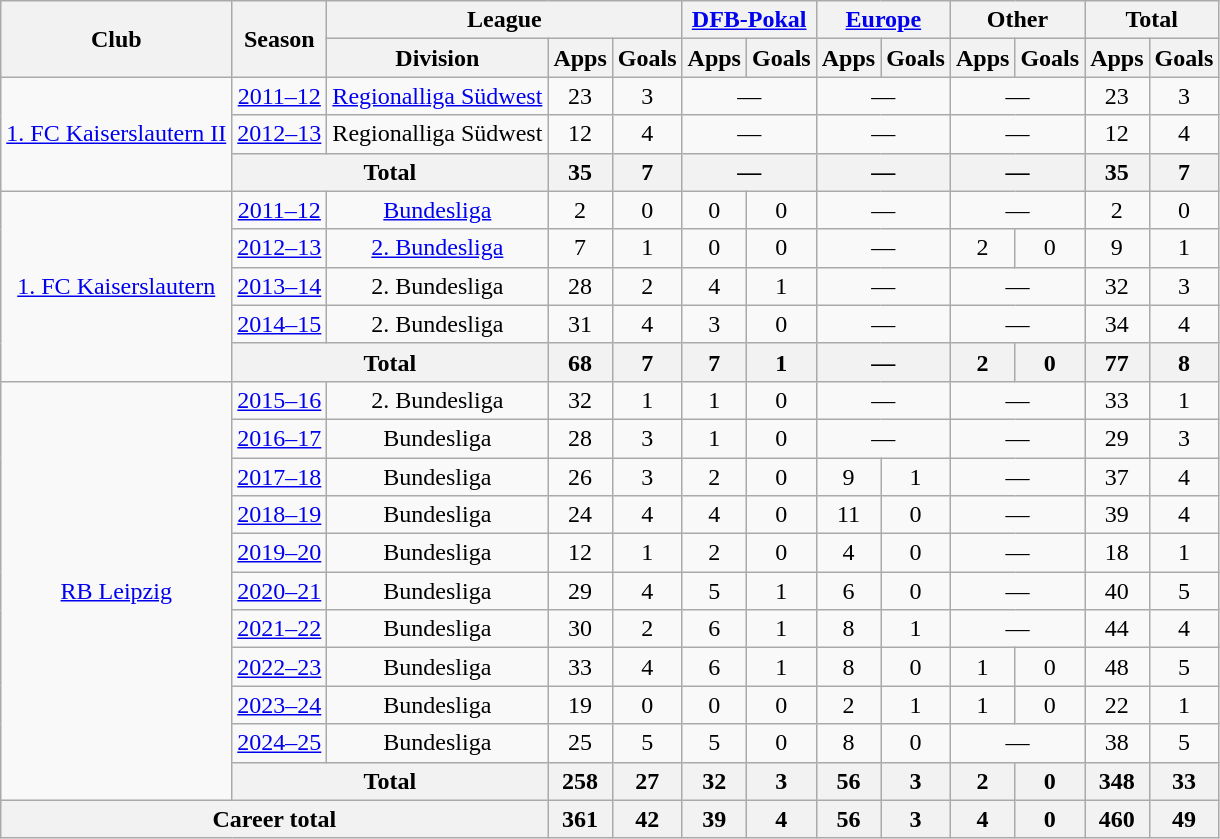<table class="wikitable" style="text-align: center">
<tr>
<th rowspan="2">Club</th>
<th rowspan="2">Season</th>
<th colspan="3">League</th>
<th colspan="2"><a href='#'>DFB-Pokal</a></th>
<th colspan="2"><a href='#'>Europe</a></th>
<th colspan="2">Other</th>
<th colspan="2">Total</th>
</tr>
<tr>
<th>Division</th>
<th>Apps</th>
<th>Goals</th>
<th>Apps</th>
<th>Goals</th>
<th>Apps</th>
<th>Goals</th>
<th>Apps</th>
<th>Goals</th>
<th>Apps</th>
<th>Goals</th>
</tr>
<tr>
<td rowspan="3"><a href='#'>1. FC Kaiserslautern II</a></td>
<td><a href='#'>2011–12</a></td>
<td><a href='#'>Regionalliga Südwest</a></td>
<td>23</td>
<td>3</td>
<td colspan="2">—</td>
<td colspan="2">—</td>
<td colspan="2">—</td>
<td>23</td>
<td>3</td>
</tr>
<tr>
<td><a href='#'>2012–13</a></td>
<td>Regionalliga Südwest</td>
<td>12</td>
<td>4</td>
<td colspan="2">—</td>
<td colspan="2">—</td>
<td colspan="2">—</td>
<td>12</td>
<td>4</td>
</tr>
<tr>
<th colspan="2">Total</th>
<th>35</th>
<th>7</th>
<th colspan="2">—</th>
<th colspan="2">—</th>
<th colspan="2">—</th>
<th>35</th>
<th>7</th>
</tr>
<tr>
<td rowspan="5"><a href='#'>1. FC Kaiserslautern</a></td>
<td><a href='#'>2011–12</a></td>
<td><a href='#'>Bundesliga</a></td>
<td>2</td>
<td>0</td>
<td>0</td>
<td>0</td>
<td colspan="2">—</td>
<td colspan="2">—</td>
<td>2</td>
<td>0</td>
</tr>
<tr>
<td><a href='#'>2012–13</a></td>
<td><a href='#'>2. Bundesliga</a></td>
<td>7</td>
<td>1</td>
<td>0</td>
<td>0</td>
<td colspan="2">—</td>
<td>2</td>
<td>0</td>
<td>9</td>
<td>1</td>
</tr>
<tr>
<td><a href='#'>2013–14</a></td>
<td>2. Bundesliga</td>
<td>28</td>
<td>2</td>
<td>4</td>
<td>1</td>
<td colspan="2">—</td>
<td colspan="2">—</td>
<td>32</td>
<td>3</td>
</tr>
<tr>
<td><a href='#'>2014–15</a></td>
<td>2. Bundesliga</td>
<td>31</td>
<td>4</td>
<td>3</td>
<td>0</td>
<td colspan="2">—</td>
<td colspan="2">—</td>
<td>34</td>
<td>4</td>
</tr>
<tr>
<th colspan="2">Total</th>
<th>68</th>
<th>7</th>
<th>7</th>
<th>1</th>
<th colspan="2">—</th>
<th>2</th>
<th>0</th>
<th>77</th>
<th>8</th>
</tr>
<tr>
<td rowspan="11"><a href='#'>RB Leipzig</a></td>
<td><a href='#'>2015–16</a></td>
<td>2. Bundesliga</td>
<td>32</td>
<td>1</td>
<td>1</td>
<td>0</td>
<td colspan="2">—</td>
<td colspan="2">—</td>
<td>33</td>
<td>1</td>
</tr>
<tr>
<td><a href='#'>2016–17</a></td>
<td>Bundesliga</td>
<td>28</td>
<td>3</td>
<td>1</td>
<td>0</td>
<td colspan="2">—</td>
<td colspan="2">—</td>
<td>29</td>
<td>3</td>
</tr>
<tr>
<td><a href='#'>2017–18</a></td>
<td>Bundesliga</td>
<td>26</td>
<td>3</td>
<td>2</td>
<td>0</td>
<td>9</td>
<td>1</td>
<td colspan="2">—</td>
<td>37</td>
<td>4</td>
</tr>
<tr>
<td><a href='#'>2018–19</a></td>
<td>Bundesliga</td>
<td>24</td>
<td>4</td>
<td>4</td>
<td>0</td>
<td>11</td>
<td>0</td>
<td colspan="2">—</td>
<td>39</td>
<td>4</td>
</tr>
<tr>
<td><a href='#'>2019–20</a></td>
<td>Bundesliga</td>
<td>12</td>
<td>1</td>
<td>2</td>
<td>0</td>
<td>4</td>
<td>0</td>
<td colspan="2">—</td>
<td>18</td>
<td>1</td>
</tr>
<tr>
<td><a href='#'>2020–21</a></td>
<td>Bundesliga</td>
<td>29</td>
<td>4</td>
<td>5</td>
<td>1</td>
<td>6</td>
<td>0</td>
<td colspan="2">—</td>
<td>40</td>
<td>5</td>
</tr>
<tr>
<td><a href='#'>2021–22</a></td>
<td>Bundesliga</td>
<td>30</td>
<td>2</td>
<td>6</td>
<td>1</td>
<td>8</td>
<td>1</td>
<td colspan="2">—</td>
<td>44</td>
<td>4</td>
</tr>
<tr>
<td><a href='#'>2022–23</a></td>
<td>Bundesliga</td>
<td>33</td>
<td>4</td>
<td>6</td>
<td>1</td>
<td>8</td>
<td>0</td>
<td>1</td>
<td>0</td>
<td>48</td>
<td>5</td>
</tr>
<tr>
<td><a href='#'>2023–24</a></td>
<td>Bundesliga</td>
<td>19</td>
<td>0</td>
<td>0</td>
<td>0</td>
<td>2</td>
<td>1</td>
<td>1</td>
<td>0</td>
<td>22</td>
<td>1</td>
</tr>
<tr>
<td><a href='#'>2024–25</a></td>
<td>Bundesliga</td>
<td>25</td>
<td>5</td>
<td>5</td>
<td>0</td>
<td>8</td>
<td>0</td>
<td colspan="2">—</td>
<td>38</td>
<td>5</td>
</tr>
<tr>
<th colspan="2">Total</th>
<th>258</th>
<th>27</th>
<th>32</th>
<th>3</th>
<th>56</th>
<th>3</th>
<th>2</th>
<th>0</th>
<th>348</th>
<th>33</th>
</tr>
<tr>
<th colspan="3">Career total</th>
<th>361</th>
<th>42</th>
<th>39</th>
<th>4</th>
<th>56</th>
<th>3</th>
<th>4</th>
<th>0</th>
<th>460</th>
<th>49</th>
</tr>
</table>
